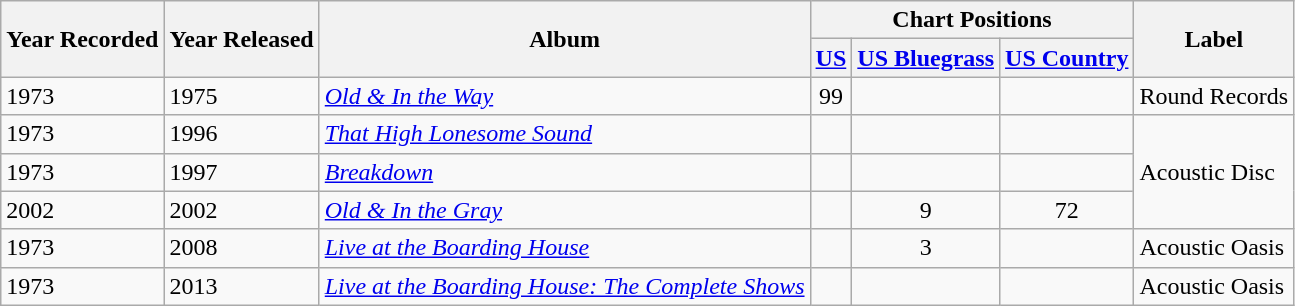<table class="wikitable">
<tr>
<th rowspan="2">Year Recorded</th>
<th rowspan="2">Year Released</th>
<th rowspan="2">Album</th>
<th colspan="3">Chart Positions</th>
<th rowspan="2">Label</th>
</tr>
<tr>
<th><a href='#'>US</a></th>
<th><a href='#'>US Bluegrass</a></th>
<th><a href='#'>US Country</a></th>
</tr>
<tr>
<td>1973</td>
<td>1975</td>
<td><em><a href='#'>Old & In the Way</a></em></td>
<td align="center">99</td>
<td></td>
<td></td>
<td>Round Records</td>
</tr>
<tr>
<td>1973</td>
<td>1996</td>
<td><em><a href='#'>That High Lonesome Sound</a></em></td>
<td></td>
<td></td>
<td></td>
<td rowspan="3">Acoustic Disc</td>
</tr>
<tr>
<td>1973</td>
<td>1997</td>
<td><em><a href='#'>Breakdown</a></em></td>
<td></td>
<td></td>
<td></td>
</tr>
<tr>
<td>2002</td>
<td>2002</td>
<td><em><a href='#'>Old & In the Gray</a></em></td>
<td></td>
<td align="center">9</td>
<td align="center">72</td>
</tr>
<tr>
<td>1973</td>
<td>2008</td>
<td><em><a href='#'>Live at the Boarding House</a></em></td>
<td></td>
<td align="center">3</td>
<td></td>
<td>Acoustic Oasis</td>
</tr>
<tr>
<td>1973</td>
<td>2013</td>
<td><em><a href='#'>Live at the Boarding House: The Complete Shows</a></em></td>
<td></td>
<td></td>
<td></td>
<td>Acoustic Oasis</td>
</tr>
</table>
